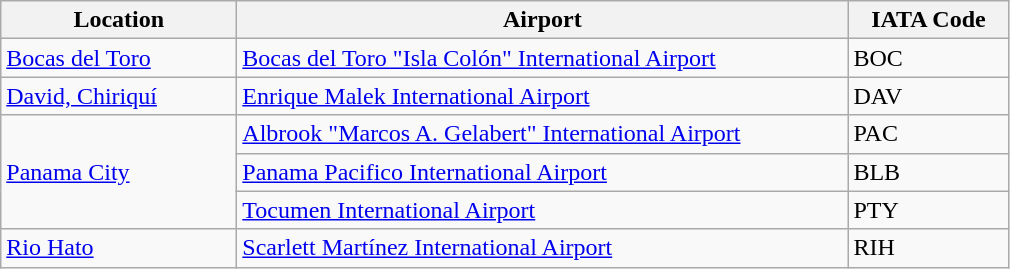<table class="wikitable">
<tr>
<th scope="col" style="width:150px;"><strong>Location</strong></th>
<th scope="col" style="width:400px;"><strong>Airport</strong></th>
<th scope="col" style="width:100px;"><strong>IATA Code</strong></th>
</tr>
<tr>
<td><a href='#'>Bocas del Toro</a></td>
<td><a href='#'>Bocas del Toro "Isla Colón" International Airport</a></td>
<td>BOC</td>
</tr>
<tr>
<td><a href='#'>David, Chiriquí</a></td>
<td><a href='#'>Enrique Malek International Airport</a></td>
<td>DAV</td>
</tr>
<tr>
<td rowspan=3><a href='#'>Panama City</a></td>
<td><a href='#'>Albrook "Marcos A. Gelabert" International Airport</a></td>
<td>PAC</td>
</tr>
<tr>
<td><a href='#'>Panama Pacifico International Airport</a></td>
<td>BLB</td>
</tr>
<tr>
<td><a href='#'>Tocumen International Airport</a></td>
<td>PTY</td>
</tr>
<tr>
<td><a href='#'>Rio Hato</a></td>
<td><a href='#'>Scarlett Martínez International Airport</a></td>
<td>RIH</td>
</tr>
</table>
